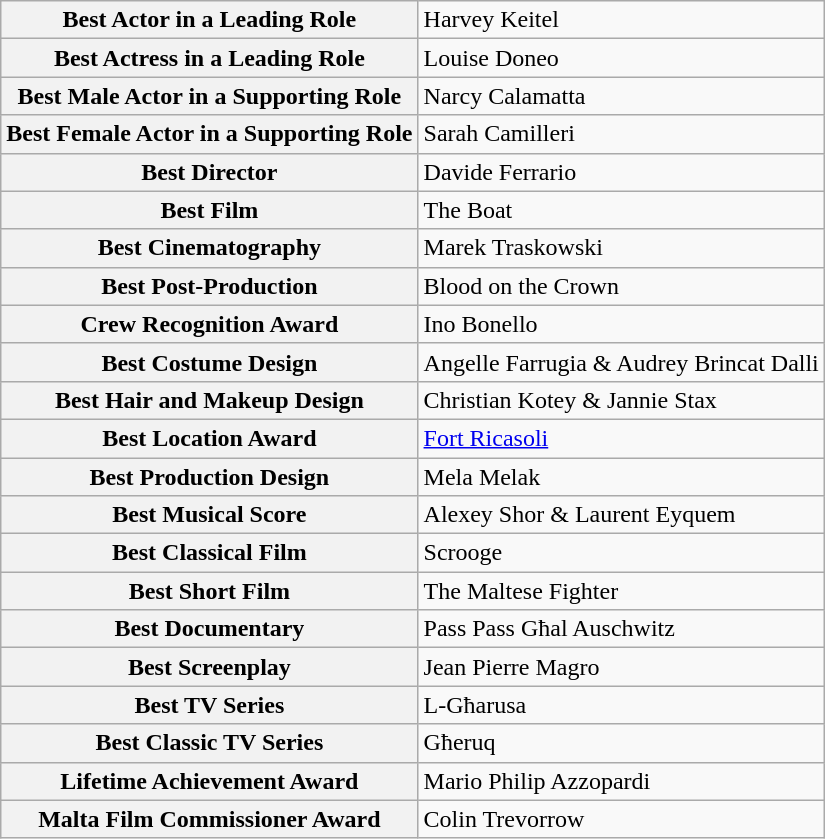<table class="wikitable">
<tr>
<th>Best Actor in a Leading Role</th>
<td>Harvey Keitel</td>
</tr>
<tr>
<th>Best Actress in a Leading Role</th>
<td>Louise Doneo</td>
</tr>
<tr>
<th>Best Male Actor in a Supporting Role</th>
<td>Narcy Calamatta</td>
</tr>
<tr>
<th>Best Female Actor in a Supporting Role</th>
<td>Sarah Camilleri</td>
</tr>
<tr>
<th>Best Director</th>
<td>Davide Ferrario</td>
</tr>
<tr>
<th>Best Film</th>
<td>The Boat</td>
</tr>
<tr>
<th>Best Cinematography</th>
<td>Marek Traskowski</td>
</tr>
<tr>
<th><strong>Best Post-Production</strong></th>
<td>Blood on the Crown</td>
</tr>
<tr>
<th><strong>Crew Recognition Award</strong></th>
<td>Ino Bonello</td>
</tr>
<tr>
<th><strong>Best Costume Design</strong></th>
<td>Angelle Farrugia & Audrey Brincat Dalli</td>
</tr>
<tr>
<th><strong>Best Hair and Makeup Design</strong></th>
<td>Christian Kotey & Jannie Stax</td>
</tr>
<tr>
<th>Best Location Award</th>
<td><a href='#'>Fort Ricasoli</a></td>
</tr>
<tr>
<th>Best Production Design</th>
<td>Mela Melak</td>
</tr>
<tr>
<th>Best Musical Score</th>
<td>Alexey Shor & Laurent Eyquem</td>
</tr>
<tr>
<th>Best Classical Film</th>
<td>Scrooge</td>
</tr>
<tr>
<th>Best Short Film</th>
<td>The Maltese Fighter</td>
</tr>
<tr>
<th>Best Documentary</th>
<td>Pass Pass Għal Auschwitz</td>
</tr>
<tr>
<th>Best Screenplay</th>
<td>Jean Pierre Magro</td>
</tr>
<tr>
<th>Best TV Series</th>
<td>L-Għarusa</td>
</tr>
<tr>
<th>Best Classic TV Series</th>
<td>Għeruq</td>
</tr>
<tr>
<th>Lifetime Achievement Award</th>
<td>Mario Philip Azzopardi</td>
</tr>
<tr>
<th>Malta Film Commissioner Award</th>
<td>Colin Trevorrow</td>
</tr>
</table>
